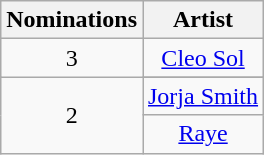<table class="wikitable" rowspan="2" style="text-align:center;">
<tr>
<th scope="col" style="width:55px;">Nominations</th>
<th scope="col" style="text-align:center;">Artist</th>
</tr>
<tr>
<td>3</td>
<td><a href='#'>Cleo Sol</a></td>
</tr>
<tr>
<td rowspan="3">2</td>
</tr>
<tr>
<td><a href='#'>Jorja Smith</a></td>
</tr>
<tr>
<td><a href='#'>Raye</a></td>
</tr>
</table>
